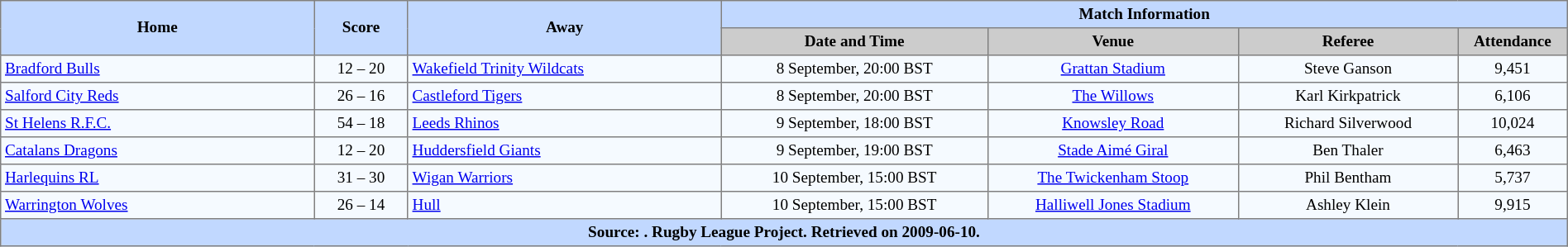<table border="1" cellpadding="3" cellspacing="0" style="border-collapse:collapse; font-size:80%; text-align:center; width:100%;">
<tr style="background:#c1d8ff;">
<th rowspan="2" style="width:20%;">Home</th>
<th rowspan="2" style="width:6%;">Score</th>
<th rowspan="2" style="width:20%;">Away</th>
<th colspan=6>Match Information</th>
</tr>
<tr style="background:#ccc;">
<th width=17%>Date and Time</th>
<th width=16%>Venue</th>
<th width=14%>Referee</th>
<th width=7%>Attendance</th>
</tr>
<tr style="background:#f5faff;">
<td align=left> <a href='#'>Bradford Bulls</a></td>
<td>12 – 20</td>
<td align=left> <a href='#'>Wakefield Trinity Wildcats</a></td>
<td>8 September, 20:00 BST</td>
<td><a href='#'>Grattan Stadium</a></td>
<td>Steve Ganson</td>
<td>9,451</td>
</tr>
<tr style="background:#f5faff;">
<td align=left> <a href='#'>Salford City Reds</a></td>
<td>26 – 16</td>
<td align=left> <a href='#'>Castleford Tigers</a></td>
<td>8 September, 20:00 BST</td>
<td><a href='#'>The Willows</a></td>
<td>Karl Kirkpatrick</td>
<td>6,106</td>
</tr>
<tr style="background:#f5faff;">
<td align=left> <a href='#'>St Helens R.F.C.</a></td>
<td>54 – 18</td>
<td align=left> <a href='#'>Leeds Rhinos</a></td>
<td>9 September, 18:00 BST</td>
<td><a href='#'>Knowsley Road</a></td>
<td>Richard Silverwood</td>
<td>10,024</td>
</tr>
<tr style="background:#f5faff;">
<td align=left> <a href='#'>Catalans Dragons</a></td>
<td>12 – 20</td>
<td align=left> <a href='#'>Huddersfield Giants</a></td>
<td>9 September, 19:00 BST</td>
<td><a href='#'>Stade Aimé Giral</a></td>
<td>Ben Thaler</td>
<td>6,463</td>
</tr>
<tr style="background:#f5faff;">
<td align=left> <a href='#'>Harlequins RL</a></td>
<td>31 – 30</td>
<td align=left> <a href='#'>Wigan Warriors</a></td>
<td>10 September, 15:00 BST</td>
<td><a href='#'>The Twickenham Stoop</a></td>
<td>Phil Bentham</td>
<td>5,737</td>
</tr>
<tr style="background:#f5faff;">
<td align=left> <a href='#'>Warrington Wolves</a></td>
<td>26 – 14</td>
<td align=left> <a href='#'>Hull</a></td>
<td>10 September, 15:00 BST</td>
<td><a href='#'>Halliwell Jones Stadium</a></td>
<td>Ashley Klein</td>
<td>9,915</td>
</tr>
<tr style="background:#c1d8ff;">
<th colspan=10>Source: . Rugby League Project. Retrieved on 2009-06-10.</th>
</tr>
</table>
